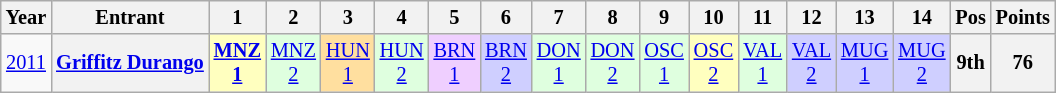<table class="wikitable" style="text-align:center; font-size:85%">
<tr>
<th>Year</th>
<th>Entrant</th>
<th>1</th>
<th>2</th>
<th>3</th>
<th>4</th>
<th>5</th>
<th>6</th>
<th>7</th>
<th>8</th>
<th>9</th>
<th>10</th>
<th>11</th>
<th>12</th>
<th>13</th>
<th>14</th>
<th>Pos</th>
<th>Points</th>
</tr>
<tr>
<td><a href='#'>2011</a></td>
<th nowrap><a href='#'>Griffitz Durango</a></th>
<td style="background:#FFFFBF;"><strong><a href='#'>MNZ<br>1</a></strong><br></td>
<td style="background:#DFFFDF;"><a href='#'>MNZ<br>2</a><br></td>
<td style="background:#FFDF9F;"><a href='#'>HUN<br>1</a><br></td>
<td style="background:#DFFFDF;"><a href='#'>HUN<br>2</a><br></td>
<td style="background:#EFCFFF;"><a href='#'>BRN<br>1</a><br></td>
<td style="background:#CFCFFF;"><a href='#'>BRN<br>2</a><br></td>
<td style="background:#DFFFDF;"><a href='#'>DON<br>1</a><br></td>
<td style="background:#DFFFDF;"><a href='#'>DON<br>2</a><br></td>
<td style="background:#DFFFDF;"><a href='#'>OSC<br>1</a><br></td>
<td style="background:#FFFFBF;"><a href='#'>OSC<br>2</a><br></td>
<td style="background:#DFFFDF;"><a href='#'>VAL<br>1</a><br></td>
<td style="background:#CFCFFF;"><a href='#'>VAL<br>2</a><br></td>
<td style="background:#CFCFFF;"><a href='#'>MUG<br>1</a><br></td>
<td style="background:#CFCFFF;"><a href='#'>MUG<br>2</a><br></td>
<th>9th</th>
<th>76</th>
</tr>
</table>
